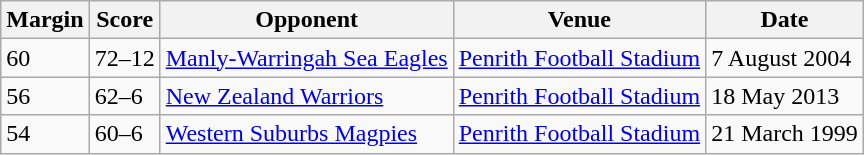<table class="wikitable">
<tr>
<th>Margin</th>
<th>Score</th>
<th>Opponent</th>
<th>Venue</th>
<th>Date</th>
</tr>
<tr>
<td>60</td>
<td>72–12</td>
<td><a href='#'>Manly-Warringah Sea Eagles</a></td>
<td><a href='#'>Penrith Football Stadium</a></td>
<td>7 August 2004</td>
</tr>
<tr>
<td>56</td>
<td>62–6</td>
<td><a href='#'>New Zealand Warriors</a></td>
<td><a href='#'>Penrith Football Stadium</a></td>
<td>18 May 2013</td>
</tr>
<tr>
<td>54</td>
<td>60–6</td>
<td><a href='#'>Western Suburbs Magpies</a></td>
<td><a href='#'>Penrith Football Stadium</a></td>
<td>21 March 1999</td>
</tr>
</table>
